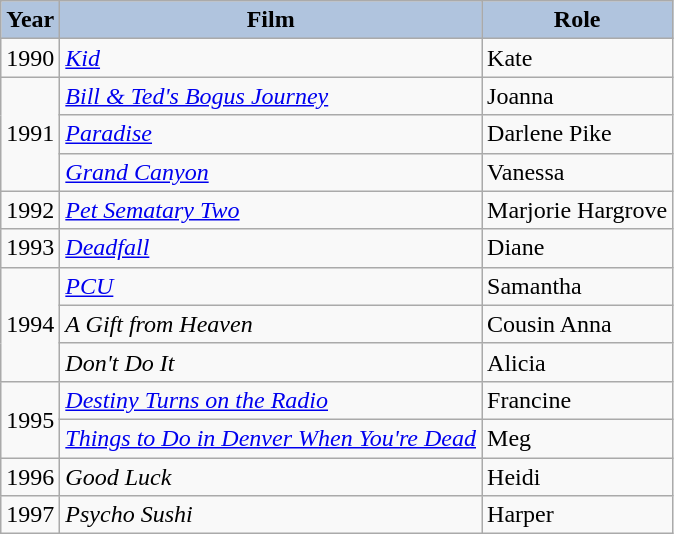<table class="wikitable">
<tr>
<th style="background:#B0C4DE;">Year</th>
<th style="background:#B0C4DE;">Film</th>
<th style="background:#B0C4DE;">Role</th>
</tr>
<tr>
<td>1990</td>
<td><em><a href='#'>Kid</a></em></td>
<td>Kate</td>
</tr>
<tr>
<td rowspan=3>1991</td>
<td><em><a href='#'>Bill & Ted's Bogus Journey</a></em></td>
<td>Joanna</td>
</tr>
<tr>
<td><em><a href='#'>Paradise</a></em></td>
<td>Darlene Pike</td>
</tr>
<tr>
<td><em><a href='#'>Grand Canyon</a></em></td>
<td>Vanessa</td>
</tr>
<tr>
<td>1992</td>
<td><em><a href='#'>Pet Sematary Two</a></em></td>
<td>Marjorie Hargrove</td>
</tr>
<tr>
<td>1993</td>
<td><em><a href='#'>Deadfall</a></em></td>
<td>Diane</td>
</tr>
<tr>
<td rowspan=3>1994</td>
<td><em><a href='#'>PCU</a></em></td>
<td>Samantha</td>
</tr>
<tr>
<td><em>A Gift from Heaven</em></td>
<td>Cousin Anna</td>
</tr>
<tr>
<td><em>Don't Do It</em></td>
<td>Alicia</td>
</tr>
<tr>
<td rowspan=2>1995</td>
<td><em><a href='#'>Destiny Turns on the Radio</a></em></td>
<td>Francine</td>
</tr>
<tr>
<td><em><a href='#'>Things to Do in Denver When You're Dead</a></em></td>
<td>Meg</td>
</tr>
<tr>
<td>1996</td>
<td><em>Good Luck</em></td>
<td>Heidi</td>
</tr>
<tr>
<td>1997</td>
<td><em>Psycho Sushi</em></td>
<td>Harper</td>
</tr>
</table>
